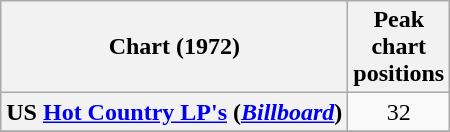<table class="wikitable plainrowheaders" style="text-align:center">
<tr>
<th scope="col">Chart (1972)</th>
<th scope="col">Peak<br>chart<br>positions</th>
</tr>
<tr>
<th scope = "row">US <a href='#'>Hot Country LP's</a> (<em><a href='#'>Billboard</a></em>)</th>
<td>32</td>
</tr>
<tr>
</tr>
</table>
